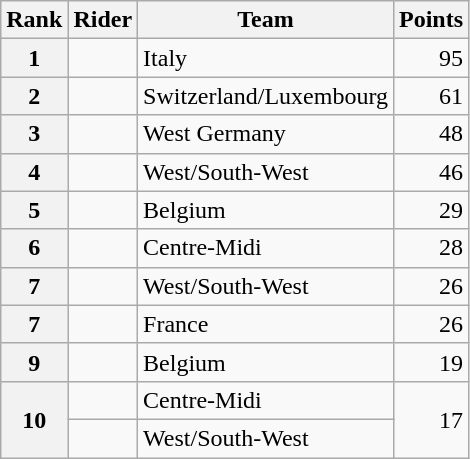<table class="wikitable">
<tr>
<th scope="col">Rank</th>
<th scope="col">Rider</th>
<th scope="col">Team</th>
<th scope="col">Points</th>
</tr>
<tr>
<th scope="row">1</th>
<td></td>
<td>Italy</td>
<td style="text-align:right;">95</td>
</tr>
<tr>
<th scope="row">2</th>
<td></td>
<td>Switzerland/Luxembourg</td>
<td style="text-align:right;">61</td>
</tr>
<tr>
<th scope="row">3</th>
<td></td>
<td>West Germany</td>
<td style="text-align:right;">48</td>
</tr>
<tr>
<th scope="row">4</th>
<td></td>
<td>West/South-West</td>
<td style="text-align:right;">46</td>
</tr>
<tr>
<th scope="row">5</th>
<td></td>
<td>Belgium</td>
<td style="text-align:right;">29</td>
</tr>
<tr>
<th scope="row">6</th>
<td></td>
<td>Centre-Midi</td>
<td style="text-align:right;">28</td>
</tr>
<tr>
<th scope="row">7</th>
<td></td>
<td>West/South-West</td>
<td style="text-align:right;">26</td>
</tr>
<tr>
<th scope="row">7</th>
<td></td>
<td>France</td>
<td style="text-align:right;">26</td>
</tr>
<tr>
<th scope="row">9</th>
<td></td>
<td>Belgium</td>
<td style="text-align:right;">19</td>
</tr>
<tr>
<th scope="row" rowspan="2">10</th>
<td></td>
<td>Centre-Midi</td>
<td style="text-align:right;" rowspan="2">17</td>
</tr>
<tr>
<td></td>
<td>West/South-West</td>
</tr>
</table>
